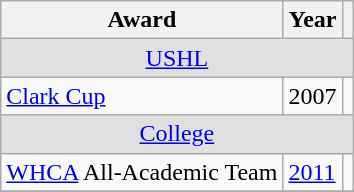<table class="wikitable">
<tr>
<th>Award</th>
<th>Year</th>
<th></th>
</tr>
<tr ALIGN="center" bgcolor="#e0e0e0">
<td colspan="3"><a href='#'>USHL</a></td>
</tr>
<tr>
<td><a href='#'>Clark Cup</a></td>
<td>2007</td>
<td></td>
</tr>
<tr ALIGN="center" bgcolor="#e0e0e0">
<td colspan="3"><a href='#'>College</a></td>
</tr>
<tr>
<td><a href='#'>WHCA</a> All-Academic Team</td>
<td><a href='#'>2011</a></td>
<td></td>
</tr>
<tr>
</tr>
</table>
